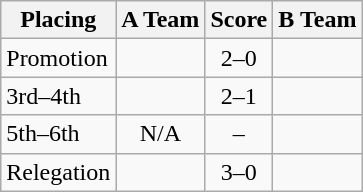<table class=wikitable style="border:1px solid #AAAAAA;">
<tr>
<th>Placing</th>
<th>A Team</th>
<th>Score</th>
<th>B Team</th>
</tr>
<tr>
<td>Promotion</td>
<td><strong></strong></td>
<td align="center">2–0</td>
<td></td>
</tr>
<tr>
<td>3rd–4th</td>
<td></td>
<td align="center">2–1</td>
<td></td>
</tr>
<tr>
<td>5th–6th</td>
<td align="center">N/A</td>
<td align="center">–</td>
<td></td>
</tr>
<tr>
<td>Relegation</td>
<td></td>
<td align="center">3–0</td>
<td><em></em></td>
</tr>
</table>
